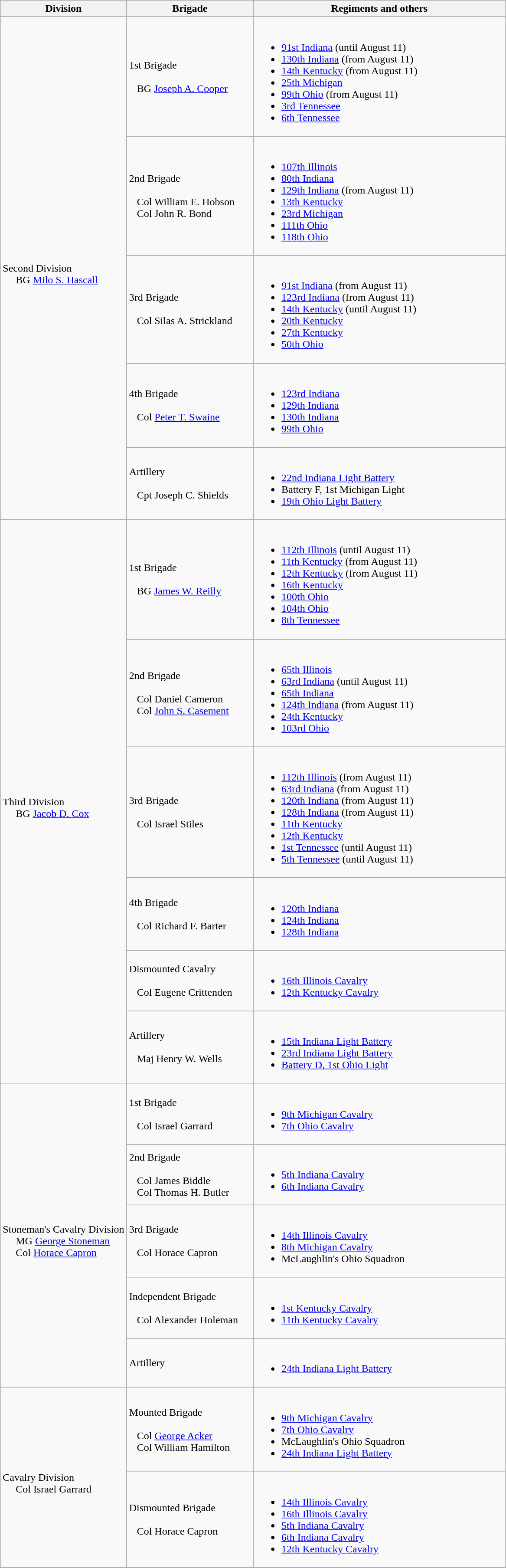<table class="wikitable">
<tr>
<th width=25%>Division</th>
<th width=25%>Brigade</th>
<th>Regiments and others</th>
</tr>
<tr>
<td rowspan=5><br>Second Division
<br>    
BG <a href='#'>Milo S. Hascall</a></td>
<td>1st Brigade<br><br>  
BG <a href='#'>Joseph A. Cooper</a></td>
<td><br><ul><li><a href='#'>91st Indiana</a> (until August 11)</li><li><a href='#'>130th Indiana</a> (from August 11)</li><li><a href='#'>14th Kentucky</a> (from August 11)</li><li><a href='#'>25th Michigan</a></li><li><a href='#'>99th Ohio</a> (from August 11)</li><li><a href='#'>3rd Tennessee</a></li><li><a href='#'>6th Tennessee</a></li></ul></td>
</tr>
<tr>
<td>2nd Brigade<br><br>  
Col William E. Hobson<br>  
Col John R. Bond</td>
<td><br><ul><li><a href='#'>107th Illinois</a></li><li><a href='#'>80th Indiana</a></li><li><a href='#'>129th Indiana</a> (from August 11)</li><li><a href='#'>13th Kentucky</a></li><li><a href='#'>23rd Michigan</a></li><li><a href='#'>111th Ohio</a></li><li><a href='#'>118th Ohio</a></li></ul></td>
</tr>
<tr>
<td>3rd Brigade<br><br>  
Col Silas A. Strickland</td>
<td><br><ul><li><a href='#'>91st Indiana</a> (from August 11)</li><li><a href='#'>123rd Indiana</a> (from August 11)</li><li><a href='#'>14th Kentucky</a> (until August 11)</li><li><a href='#'>20th Kentucky</a></li><li><a href='#'>27th Kentucky</a></li><li><a href='#'>50th Ohio</a></li></ul></td>
</tr>
<tr>
<td>4th Brigade<br><br>  
Col <a href='#'>Peter T. Swaine</a></td>
<td><br><ul><li><a href='#'>123rd Indiana</a></li><li><a href='#'>129th Indiana</a></li><li><a href='#'>130th Indiana</a></li><li><a href='#'>99th Ohio</a></li></ul></td>
</tr>
<tr>
<td>Artillery<br><br>  
Cpt Joseph C. Shields</td>
<td><br><ul><li><a href='#'>22nd Indiana Light Battery</a></li><li>Battery F, 1st Michigan Light</li><li><a href='#'>19th Ohio Light Battery</a></li></ul></td>
</tr>
<tr>
<td rowspan=6><br>Third Division
<br>    
BG <a href='#'>Jacob D. Cox</a></td>
<td>1st Brigade<br><br>  
BG <a href='#'>James W. Reilly</a></td>
<td><br><ul><li><a href='#'>112th Illinois</a> (until August 11)</li><li><a href='#'>11th Kentucky</a> (from August 11)</li><li><a href='#'>12th Kentucky</a> (from August 11)</li><li><a href='#'>16th Kentucky</a></li><li><a href='#'>100th Ohio</a></li><li><a href='#'>104th Ohio</a></li><li><a href='#'>8th Tennessee</a></li></ul></td>
</tr>
<tr>
<td>2nd Brigade<br><br>  
Col Daniel Cameron<br>  
Col <a href='#'>John S. Casement</a></td>
<td><br><ul><li><a href='#'>65th Illinois</a></li><li><a href='#'>63rd Indiana</a> (until August 11)</li><li><a href='#'>65th Indiana</a></li><li><a href='#'>124th Indiana</a> (from August 11)</li><li><a href='#'>24th Kentucky</a></li><li><a href='#'>103rd Ohio</a></li></ul></td>
</tr>
<tr>
<td>3rd Brigade<br><br>  
Col Israel Stiles</td>
<td><br><ul><li><a href='#'>112th Illinois</a> (from August 11)</li><li><a href='#'>63rd Indiana</a> (from August 11)</li><li><a href='#'>120th Indiana</a> (from August 11)</li><li><a href='#'>128th Indiana</a> (from August 11)</li><li><a href='#'>11th Kentucky</a></li><li><a href='#'>12th Kentucky</a></li><li><a href='#'>1st Tennessee</a> (until August 11)</li><li><a href='#'>5th Tennessee</a> (until August 11)</li></ul></td>
</tr>
<tr>
<td>4th Brigade<br><br>  
Col Richard F. Barter</td>
<td><br><ul><li><a href='#'>120th Indiana</a></li><li><a href='#'>124th Indiana</a></li><li><a href='#'>128th Indiana</a></li></ul></td>
</tr>
<tr>
<td>Dismounted Cavalry<br><br>  
Col Eugene Crittenden</td>
<td><br><ul><li><a href='#'>16th Illinois Cavalry</a></li><li><a href='#'>12th Kentucky Cavalry</a></li></ul></td>
</tr>
<tr>
<td>Artillery<br><br>  
Maj Henry W. Wells</td>
<td><br><ul><li><a href='#'>15th Indiana Light Battery</a></li><li><a href='#'>23rd Indiana Light Battery</a></li><li><a href='#'>Battery D, 1st Ohio Light</a></li></ul></td>
</tr>
<tr>
<td rowspan=5><br>Stoneman's Cavalry Division
<br>    
MG <a href='#'>George Stoneman</a><br>    
Col <a href='#'>Horace Capron</a></td>
<td>1st Brigade<br><br>  
Col Israel Garrard</td>
<td><br><ul><li><a href='#'>9th Michigan Cavalry</a></li><li><a href='#'>7th Ohio Cavalry</a></li></ul></td>
</tr>
<tr>
<td>2nd Brigade<br><br>  
Col James Biddle<br>  
Col Thomas H. Butler</td>
<td><br><ul><li><a href='#'>5th Indiana Cavalry</a></li><li><a href='#'>6th Indiana Cavalry</a></li></ul></td>
</tr>
<tr>
<td>3rd Brigade<br><br>  
Col Horace Capron</td>
<td><br><ul><li><a href='#'>14th Illinois Cavalry</a></li><li><a href='#'>8th Michigan Cavalry</a></li><li>McLaughlin's Ohio Squadron</li></ul></td>
</tr>
<tr>
<td>Independent Brigade<br><br>  
Col Alexander Holeman</td>
<td><br><ul><li><a href='#'>1st Kentucky Cavalry</a></li><li><a href='#'>11th Kentucky Cavalry</a></li></ul></td>
</tr>
<tr>
<td>Artillery</td>
<td><br><ul><li><a href='#'>24th Indiana Light Battery</a></li></ul></td>
</tr>
<tr>
<td rowspan=2><br>Cavalry Division
<br>    
Col Israel Garrard</td>
<td>Mounted Brigade<br><br>  
Col <a href='#'>George Acker</a><br>  
Col William Hamilton</td>
<td><br><ul><li><a href='#'>9th Michigan Cavalry</a></li><li><a href='#'>7th Ohio Cavalry</a></li><li>McLaughlin's Ohio Squadron</li><li><a href='#'>24th Indiana Light Battery</a></li></ul></td>
</tr>
<tr>
<td>Dismounted Brigade<br><br>  
Col Horace Capron</td>
<td><br><ul><li><a href='#'>14th Illinois Cavalry</a></li><li><a href='#'>16th Illinois Cavalry</a></li><li><a href='#'>5th Indiana Cavalry</a></li><li><a href='#'>6th Indiana Cavalry</a></li><li><a href='#'>12th Kentucky Cavalry</a></li></ul></td>
</tr>
<tr>
</tr>
</table>
